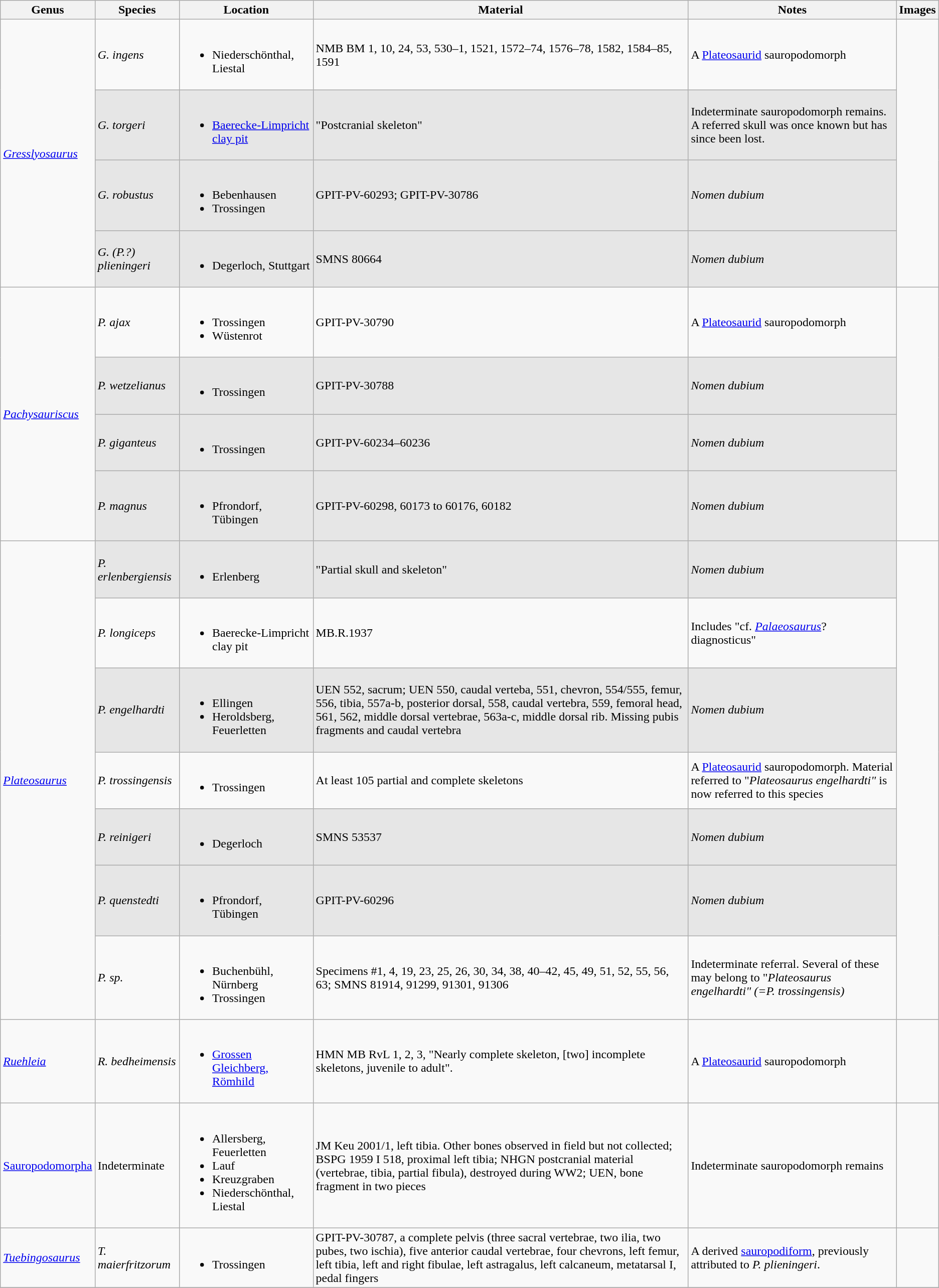<table class="wikitable" align="center">
<tr>
<th>Genus</th>
<th>Species</th>
<th>Location</th>
<th>Material</th>
<th>Notes</th>
<th>Images</th>
</tr>
<tr>
<td rowspan="4"><em><a href='#'>Gresslyosaurus</a></em></td>
<td><em>G. ingens</em></td>
<td><br><ul><li>Niederschönthal, Liestal</li></ul></td>
<td>NMB BM 1, 10, 24, 53, 530–1, 1521, 1572–74, 1576–78, 1582, 1584–85, 1591</td>
<td>A <a href='#'>Plateosaurid</a> sauropodomorph</td>
<td rowspan="4"></td>
</tr>
<tr>
<td style="background:#E6E6E6;"><em>G. torgeri</em></td>
<td style="background:#E6E6E6;"><br><ul><li><a href='#'>Baerecke-Limpricht clay pit</a></li></ul></td>
<td style="background:#E6E6E6;">"Postcranial skeleton"</td>
<td style="background:#E6E6E6;">Indeterminate sauropodomorph remains. A referred skull was once known but has since been lost.</td>
</tr>
<tr>
<td style="background:#E6E6E6;"><em>G. robustus</em></td>
<td style="background:#E6E6E6;"><br><ul><li>Bebenhausen</li><li>Trossingen</li></ul></td>
<td style="background:#E6E6E6;">GPIT-PV-60293; GPIT-PV-30786</td>
<td style="background:#E6E6E6;"><em>Nomen dubium</em></td>
</tr>
<tr>
<td style="background:#E6E6E6;"><em>G. (P.?) plieningeri</em> </td>
<td style="background:#E6E6E6;"><br><ul><li>Degerloch, Stuttgart</li></ul></td>
<td style="background:#E6E6E6;">SMNS 80664</td>
<td style="background:#E6E6E6;"><em>Nomen dubium</em></td>
</tr>
<tr>
<td rowspan="4"><em><a href='#'>Pachysauriscus</a></em></td>
<td><em>P. ajax</em></td>
<td><br><ul><li>Trossingen</li><li>Wüstenrot</li></ul></td>
<td>GPIT-PV-30790</td>
<td>A <a href='#'>Plateosaurid</a> sauropodomorph</td>
<td rowspan="4"></td>
</tr>
<tr>
<td style="background:#E6E6E6;"><em>P. wetzelianus</em></td>
<td style="background:#E6E6E6;"><br><ul><li>Trossingen</li></ul></td>
<td style="background:#E6E6E6;">GPIT-PV-30788</td>
<td style="background:#E6E6E6;"><em>Nomen dubium</em></td>
</tr>
<tr>
<td style="background:#E6E6E6;"><em>P. giganteus</em></td>
<td style="background:#E6E6E6;"><br><ul><li>Trossingen</li></ul></td>
<td style="background:#E6E6E6;">GPIT-PV-60234–60236</td>
<td style="background:#E6E6E6;"><em>Nomen dubium</em></td>
</tr>
<tr>
<td style="background:#E6E6E6;"><em>P. magnus</em></td>
<td style="background:#E6E6E6;"><br><ul><li>Pfrondorf, Tübingen</li></ul></td>
<td style="background:#E6E6E6;">GPIT-PV-60298, 60173 to 60176, 60182</td>
<td style="background:#E6E6E6;"><em>Nomen dubium</em></td>
</tr>
<tr>
<td rowspan="7"><em><a href='#'>Plateosaurus</a></em></td>
<td style="background:#E6E6E6;"><em>P. erlenbergiensis</em></td>
<td style="background:#E6E6E6;"><br><ul><li>Erlenberg</li></ul></td>
<td style="background:#E6E6E6;">"Partial skull and skeleton"</td>
<td style="background:#E6E6E6;"><em>Nomen dubium</em></td>
<td rowspan="7"></td>
</tr>
<tr>
<td><em>P. longiceps</em></td>
<td><br><ul><li>Baerecke-Limpricht clay pit</li></ul></td>
<td>MB.R.1937</td>
<td>Includes "cf. <em><a href='#'>Palaeosaurus</a></em>? diagnosticus"</td>
</tr>
<tr style="background:#E6E6E6;">
<td><em>P. engelhardti</em></td>
<td><br><ul><li>Ellingen</li><li>Heroldsberg, Feuerletten</li></ul></td>
<td>UEN 552, sacrum; UEN 550, caudal verteba, 551, chevron, 554/555, femur, 556, tibia, 557a-b, posterior dorsal, 558, caudal vertebra, 559, femoral head, 561, 562, middle dorsal vertebrae, 563a-c, middle dorsal rib. Missing pubis fragments and caudal vertebra</td>
<td><em>Nomen dubium</em></td>
</tr>
<tr>
<td><em>P. trossingensis</em></td>
<td><br><ul><li>Trossingen</li></ul></td>
<td>At least 105 partial and complete skeletons</td>
<td>A <a href='#'>Plateosaurid</a> sauropodomorph. Material referred to "<em>Plateosaurus engelhardti"</em> is now referred to this species</td>
</tr>
<tr>
<td style="background:#E6E6E6;"><em>P. reinigeri</em></td>
<td style="background:#E6E6E6;"><br><ul><li>Degerloch</li></ul></td>
<td style="background:#E6E6E6;">SMNS 53537</td>
<td style="background:#E6E6E6;"><em>Nomen dubium</em></td>
</tr>
<tr>
<td style="background:#E6E6E6;"><em>P. quenstedti</em></td>
<td style="background:#E6E6E6;"><br><ul><li>Pfrondorf, Tübingen</li></ul></td>
<td style="background:#E6E6E6;">GPIT-PV-60296</td>
<td style="background:#E6E6E6;"><em>Nomen dubium</em></td>
</tr>
<tr>
<td><em>P. sp.</em></td>
<td><br><ul><li>Buchenbühl, Nürnberg</li><li>Trossingen</li></ul></td>
<td>Specimens #1, 4, 19, 23, 25, 26, 30, 34, 38, 40–42, 45, 49, 51, 52, 55, 56, 63; SMNS 81914, 91299, 91301, 91306</td>
<td>Indeterminate referral. Several of these may belong to "<em>Plateosaurus engelhardti" (=P. trossingensis)</em></td>
</tr>
<tr>
<td><em><a href='#'>Ruehleia</a></em></td>
<td><em>R. bedheimensis</em></td>
<td><br><ul><li><a href='#'>Grossen Gleichberg, Römhild</a></li></ul></td>
<td>HMN MB RvL 1, 2, 3, "Nearly complete skeleton, [two] incomplete skeletons, juvenile to adult".</td>
<td>A <a href='#'>Plateosaurid</a> sauropodomorph</td>
<td></td>
</tr>
<tr>
<td><a href='#'>Sauropodomorpha</a></td>
<td>Indeterminate</td>
<td><br><ul><li>Allersberg, Feuerletten</li><li>Lauf</li><li>Kreuzgraben</li><li>Niederschönthal, Liestal</li></ul></td>
<td>JM Keu 2001/1, left tibia. Other bones observed in field but not collected; BSPG 1959 I 518, proximal left tibia; NHGN postcranial material (vertebrae, tibia, partial fibula), destroyed during WW2; UEN, bone fragment in two pieces</td>
<td>Indeterminate sauropodomorph remains</td>
<td></td>
</tr>
<tr>
<td><em><a href='#'>Tuebingosaurus</a></em></td>
<td><em>T. maierfritzorum</em></td>
<td><br><ul><li>Trossingen</li></ul></td>
<td>GPIT-PV-30787, a complete pelvis (three sacral vertebrae, two ilia, two pubes, two ischia), five anterior caudal vertebrae, four chevrons, left femur, left tibia, left and right fibulae, left astragalus, left calcaneum, metatarsal I, pedal fingers</td>
<td>A derived <a href='#'>sauropodiform</a>, previously attributed to <em>P. plieningeri</em>.</td>
<td></td>
</tr>
<tr>
</tr>
</table>
